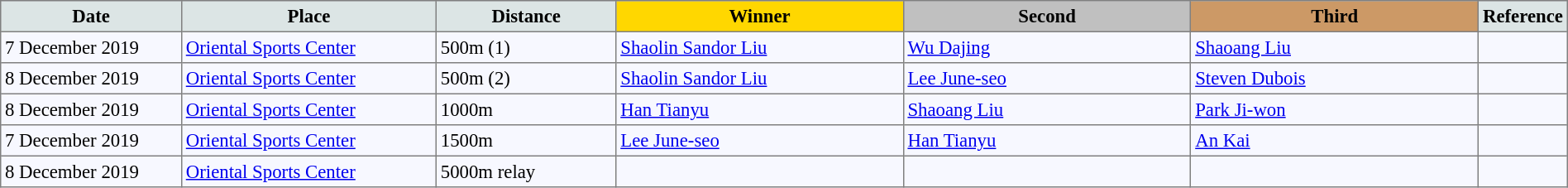<table bgcolor="#f7f8ff" cellpadding="3" cellspacing="0" border="1" style="font-size: 95%; border: gray solid 1px; border-collapse: collapse;">
<tr bgcolor="#cccccc" (1>
<td width="150" align="center" bgcolor="#dce5e5"><strong>Date</strong></td>
<td width="220" align="center" bgcolor="#dce5e5"><strong>Place</strong></td>
<td width="150" align="center" bgcolor="#dce5e5"><strong>Distance</strong></td>
<td align="center" bgcolor="gold" width="250"><strong>Winner</strong></td>
<td align="center" bgcolor="silver" width="250"><strong>Second</strong></td>
<td width="250" align="center" bgcolor="#cc9966"><strong>Third</strong></td>
<td width="30" align="center" bgcolor="#dce5e5"><strong>Reference</strong></td>
</tr>
<tr align="left">
<td>7 December 2019</td>
<td><a href='#'>Oriental Sports Center</a></td>
<td>500m (1)</td>
<td> <a href='#'>Shaolin Sandor Liu</a></td>
<td> <a href='#'>Wu Dajing</a></td>
<td> <a href='#'>Shaoang Liu</a></td>
<td></td>
</tr>
<tr align="left">
<td>8 December 2019</td>
<td><a href='#'>Oriental Sports Center</a></td>
<td>500m (2)</td>
<td> <a href='#'>Shaolin Sandor Liu</a></td>
<td> <a href='#'>Lee June-seo</a></td>
<td> <a href='#'>Steven Dubois</a></td>
<td> </td>
</tr>
<tr align="left">
<td>8 December 2019</td>
<td><a href='#'>Oriental Sports Center</a></td>
<td>1000m</td>
<td> <a href='#'>Han Tianyu</a></td>
<td> <a href='#'>Shaoang Liu</a></td>
<td> <a href='#'>Park Ji-won</a></td>
<td> </td>
</tr>
<tr align="left">
<td>7 December 2019</td>
<td><a href='#'>Oriental Sports Center</a></td>
<td>1500m</td>
<td> <a href='#'>Lee June-seo</a></td>
<td> <a href='#'>Han Tianyu</a></td>
<td> <a href='#'>An Kai</a></td>
<td> </td>
</tr>
<tr align="left">
<td>8 December 2019</td>
<td><a href='#'>Oriental Sports Center</a></td>
<td>5000m relay</td>
<td></td>
<td></td>
<td></td>
<td> </td>
</tr>
</table>
